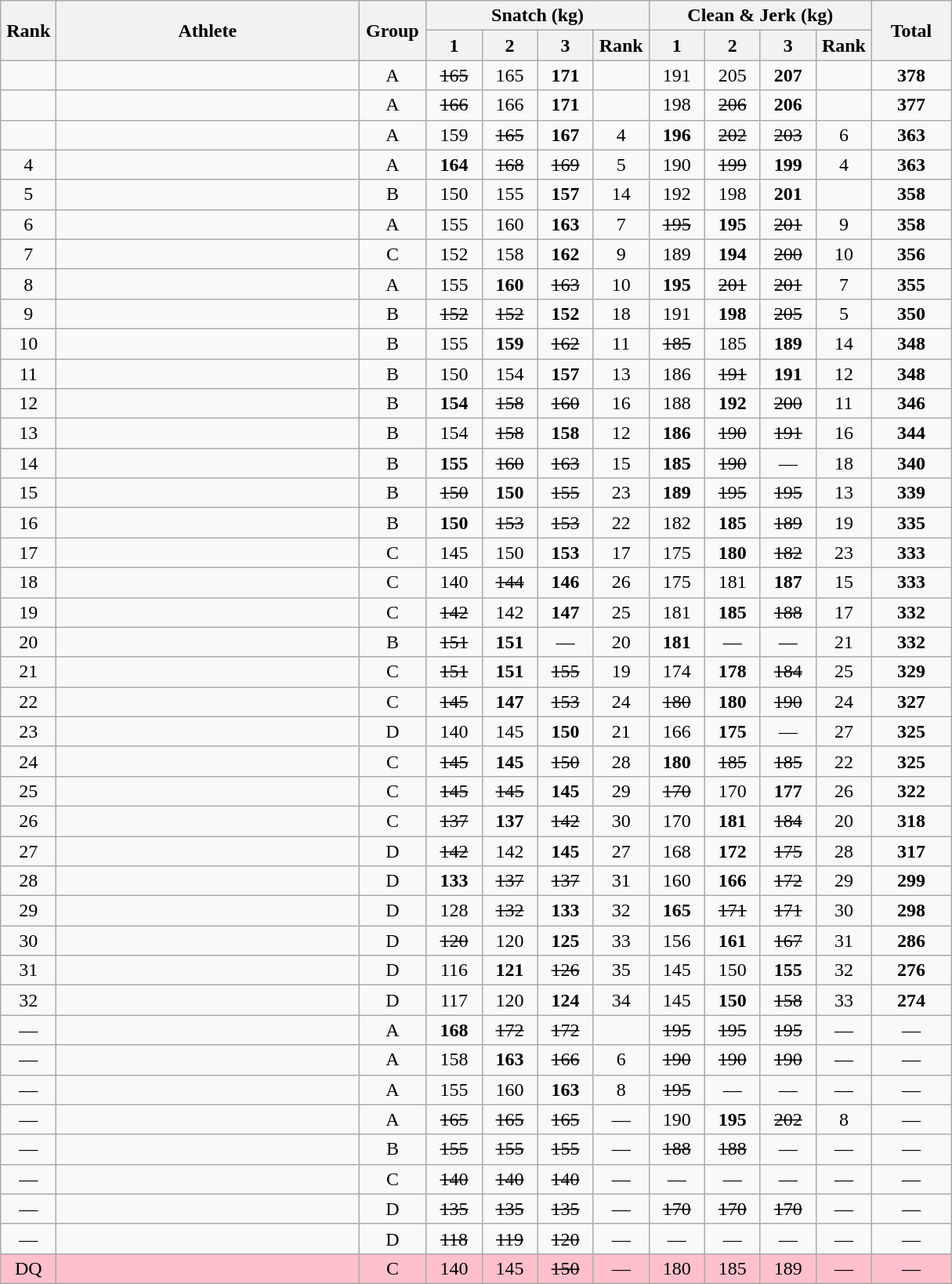<table class = "wikitable" style="text-align:center;">
<tr>
<th rowspan=2 width=40>Rank</th>
<th rowspan=2 width=250>Athlete</th>
<th rowspan=2 width=50>Group</th>
<th colspan=4>Snatch (kg)</th>
<th colspan=4>Clean & Jerk (kg)</th>
<th rowspan=2 width=60>Total</th>
</tr>
<tr>
<th width=40>1</th>
<th width=40>2</th>
<th width=40>3</th>
<th width=40>Rank</th>
<th width=40>1</th>
<th width=40>2</th>
<th width=40>3</th>
<th width=40>Rank</th>
</tr>
<tr>
<td></td>
<td align=left></td>
<td>A</td>
<td><s>165</s></td>
<td>165</td>
<td><strong>171</strong></td>
<td></td>
<td>191</td>
<td>205</td>
<td><strong>207</strong></td>
<td></td>
<td><strong>378</strong></td>
</tr>
<tr>
<td></td>
<td align=left></td>
<td>A</td>
<td><s>166</s></td>
<td>166</td>
<td><strong>171</strong></td>
<td></td>
<td>198</td>
<td><s>206</s></td>
<td><strong>206</strong></td>
<td></td>
<td><strong>377</strong></td>
</tr>
<tr>
<td></td>
<td align=left></td>
<td>A</td>
<td>159</td>
<td><s>165</s></td>
<td><strong>167</strong></td>
<td>4</td>
<td><strong>196</strong></td>
<td><s>202</s></td>
<td><s>203</s></td>
<td>6</td>
<td><strong>363</strong></td>
</tr>
<tr>
<td>4</td>
<td align=left></td>
<td>A</td>
<td><strong>164</strong></td>
<td><s>168</s></td>
<td><s>169</s></td>
<td>5</td>
<td>190</td>
<td><s>199</s></td>
<td><strong>199</strong></td>
<td>4</td>
<td><strong>363</strong></td>
</tr>
<tr>
<td>5</td>
<td align=left></td>
<td>B</td>
<td>150</td>
<td>155</td>
<td><strong>157</strong></td>
<td>14</td>
<td>192</td>
<td>198</td>
<td><strong>201</strong></td>
<td></td>
<td><strong>358</strong></td>
</tr>
<tr>
<td>6</td>
<td align=left></td>
<td>A</td>
<td>155</td>
<td>160</td>
<td><strong>163</strong></td>
<td>7</td>
<td><s>195</s></td>
<td><strong>195</strong></td>
<td><s>201</s></td>
<td>9</td>
<td><strong>358</strong></td>
</tr>
<tr>
<td>7</td>
<td align=left></td>
<td>C</td>
<td>152</td>
<td>158</td>
<td><strong>162</strong></td>
<td>9</td>
<td>189</td>
<td><strong>194</strong></td>
<td><s>200</s></td>
<td>10</td>
<td><strong>356</strong></td>
</tr>
<tr>
<td>8</td>
<td align=left></td>
<td>A</td>
<td>155</td>
<td><strong>160</strong></td>
<td><s>163</s></td>
<td>10</td>
<td><strong>195</strong></td>
<td><s>201</s></td>
<td><s>201</s></td>
<td>7</td>
<td><strong>355</strong></td>
</tr>
<tr>
<td>9</td>
<td align=left></td>
<td>B</td>
<td><s>152</s></td>
<td><s>152</s></td>
<td><strong>152</strong></td>
<td>18</td>
<td>191</td>
<td><strong>198</strong></td>
<td><s>205</s></td>
<td>5</td>
<td><strong>350</strong></td>
</tr>
<tr>
<td>10</td>
<td align=left></td>
<td>B</td>
<td>155</td>
<td><strong>159</strong></td>
<td><s>162</s></td>
<td>11</td>
<td><s>185</s></td>
<td>185</td>
<td><strong>189</strong></td>
<td>14</td>
<td><strong>348</strong></td>
</tr>
<tr>
<td>11</td>
<td align=left></td>
<td>B</td>
<td>150</td>
<td>154</td>
<td><strong>157</strong></td>
<td>13</td>
<td>186</td>
<td><s>191</s></td>
<td><strong>191</strong></td>
<td>12</td>
<td><strong>348</strong></td>
</tr>
<tr>
<td>12</td>
<td align=left></td>
<td>B</td>
<td><strong>154</strong></td>
<td><s>158</s></td>
<td><s>160</s></td>
<td>16</td>
<td>188</td>
<td><strong>192</strong></td>
<td><s>200</s></td>
<td>11</td>
<td><strong>346</strong></td>
</tr>
<tr>
<td>13</td>
<td align=left></td>
<td>B</td>
<td>154</td>
<td><s>158</s></td>
<td><strong>158</strong></td>
<td>12</td>
<td><strong>186</strong></td>
<td><s>190</s></td>
<td><s>191</s></td>
<td>16</td>
<td><strong>344</strong></td>
</tr>
<tr>
<td>14</td>
<td align=left></td>
<td>B</td>
<td><strong>155</strong></td>
<td><s>160</s></td>
<td><s>163</s></td>
<td>15</td>
<td><strong>185</strong></td>
<td><s>190</s></td>
<td>—</td>
<td>18</td>
<td><strong>340</strong></td>
</tr>
<tr>
<td>15</td>
<td align=left></td>
<td>B</td>
<td><s>150</s></td>
<td><strong>150</strong></td>
<td><s>155</s></td>
<td>23</td>
<td><strong>189</strong></td>
<td><s>195</s></td>
<td><s>195</s></td>
<td>13</td>
<td><strong>339</strong></td>
</tr>
<tr>
<td>16</td>
<td align=left></td>
<td>B</td>
<td><strong>150</strong></td>
<td><s>153</s></td>
<td><s>153</s></td>
<td>22</td>
<td>182</td>
<td><strong>185</strong></td>
<td><s>189</s></td>
<td>19</td>
<td><strong>335</strong></td>
</tr>
<tr>
<td>17</td>
<td align=left></td>
<td>C</td>
<td>145</td>
<td>150</td>
<td><strong>153</strong></td>
<td>17</td>
<td>175</td>
<td><strong>180</strong></td>
<td><s>182</s></td>
<td>23</td>
<td><strong>333</strong></td>
</tr>
<tr>
<td>18</td>
<td align=left></td>
<td>C</td>
<td>140</td>
<td><s>144</s></td>
<td><strong>146</strong></td>
<td>26</td>
<td>175</td>
<td>181</td>
<td><strong>187</strong></td>
<td>15</td>
<td><strong>333</strong></td>
</tr>
<tr>
<td>19</td>
<td align=left></td>
<td>C</td>
<td><s>142</s></td>
<td>142</td>
<td><strong>147</strong></td>
<td>25</td>
<td>181</td>
<td><strong>185</strong></td>
<td><s>188</s></td>
<td>17</td>
<td><strong>332</strong></td>
</tr>
<tr>
<td>20</td>
<td align=left></td>
<td>B</td>
<td><s>151</s></td>
<td><strong>151</strong></td>
<td>—</td>
<td>20</td>
<td><strong>181</strong></td>
<td>—</td>
<td>—</td>
<td>21</td>
<td><strong>332</strong></td>
</tr>
<tr>
<td>21</td>
<td align=left></td>
<td>C</td>
<td><s>151</s></td>
<td><strong>151</strong></td>
<td><s>155</s></td>
<td>19</td>
<td>174</td>
<td><strong>178</strong></td>
<td><s>184</s></td>
<td>25</td>
<td><strong>329</strong></td>
</tr>
<tr>
<td>22</td>
<td align=left></td>
<td>C</td>
<td><s>145</s></td>
<td><strong>147</strong></td>
<td><s>153</s></td>
<td>24</td>
<td><s>180</s></td>
<td><strong>180</strong></td>
<td><s>190</s></td>
<td>24</td>
<td><strong>327</strong></td>
</tr>
<tr>
<td>23</td>
<td align=left></td>
<td>D</td>
<td>140</td>
<td>145</td>
<td><strong>150</strong></td>
<td>21</td>
<td>166</td>
<td><strong>175</strong></td>
<td>—</td>
<td>27</td>
<td><strong>325</strong></td>
</tr>
<tr>
<td>24</td>
<td align=left></td>
<td>C</td>
<td><s>145</s></td>
<td><strong>145</strong></td>
<td><s>150</s></td>
<td>28</td>
<td><strong>180</strong></td>
<td><s>185</s></td>
<td><s>185</s></td>
<td>22</td>
<td><strong>325</strong></td>
</tr>
<tr>
<td>25</td>
<td align=left></td>
<td>C</td>
<td><s>145</s></td>
<td><s>145</s></td>
<td><strong>145</strong></td>
<td>29</td>
<td><s>170</s></td>
<td>170</td>
<td><strong>177</strong></td>
<td>26</td>
<td><strong>322</strong></td>
</tr>
<tr>
<td>26</td>
<td align=left></td>
<td>C</td>
<td><s>137</s></td>
<td><strong>137</strong></td>
<td><s>142</s></td>
<td>30</td>
<td>170</td>
<td><strong>181</strong></td>
<td><s>184</s></td>
<td>20</td>
<td><strong>318</strong></td>
</tr>
<tr>
<td>27</td>
<td align=left></td>
<td>D</td>
<td><s>142</s></td>
<td>142</td>
<td><strong>145</strong></td>
<td>27</td>
<td>168</td>
<td><strong>172</strong></td>
<td><s>175</s></td>
<td>28</td>
<td><strong>317</strong></td>
</tr>
<tr>
<td>28</td>
<td align=left></td>
<td>D</td>
<td><strong>133</strong></td>
<td><s>137</s></td>
<td><s>137</s></td>
<td>31</td>
<td>160</td>
<td><strong>166</strong></td>
<td><s>172</s></td>
<td>29</td>
<td><strong>299</strong></td>
</tr>
<tr>
<td>29</td>
<td align=left></td>
<td>D</td>
<td>128</td>
<td><s>132</s></td>
<td><strong>133</strong></td>
<td>32</td>
<td><strong>165</strong></td>
<td><s>171</s></td>
<td><s>171</s></td>
<td>30</td>
<td><strong>298</strong></td>
</tr>
<tr>
<td>30</td>
<td align=left></td>
<td>D</td>
<td><s>120</s></td>
<td>120</td>
<td><strong>125</strong></td>
<td>33</td>
<td>156</td>
<td><strong>161</strong></td>
<td><s>167</s></td>
<td>31</td>
<td><strong>286</strong></td>
</tr>
<tr>
<td>31</td>
<td align=left></td>
<td>D</td>
<td>116</td>
<td><strong>121</strong></td>
<td><s>126</s></td>
<td>35</td>
<td>145</td>
<td>150</td>
<td><strong>155</strong></td>
<td>32</td>
<td><strong>276</strong></td>
</tr>
<tr>
<td>32</td>
<td align=left></td>
<td>D</td>
<td>117</td>
<td>120</td>
<td><strong>124</strong></td>
<td>34</td>
<td>145</td>
<td><strong>150</strong></td>
<td><s>158</s></td>
<td>33</td>
<td><strong>274</strong></td>
</tr>
<tr>
<td>—</td>
<td align=left></td>
<td>A</td>
<td><strong>168</strong></td>
<td><s>172</s></td>
<td><s>172</s></td>
<td></td>
<td><s>195</s></td>
<td><s>195</s></td>
<td><s>195</s></td>
<td>—</td>
<td>—</td>
</tr>
<tr>
<td>—</td>
<td align=left></td>
<td>A</td>
<td>158</td>
<td><strong>163</strong></td>
<td><s>166</s></td>
<td>6</td>
<td><s>190</s></td>
<td><s>190</s></td>
<td><s>190</s></td>
<td>—</td>
<td>—</td>
</tr>
<tr>
<td>—</td>
<td align=left></td>
<td>A</td>
<td>155</td>
<td>160</td>
<td><strong>163</strong></td>
<td>8</td>
<td><s>195</s></td>
<td>—</td>
<td>—</td>
<td>—</td>
<td>—</td>
</tr>
<tr>
<td>—</td>
<td align=left></td>
<td>A</td>
<td><s>165</s></td>
<td><s>165</s></td>
<td><s>165</s></td>
<td>—</td>
<td>190</td>
<td><strong>195</strong></td>
<td><s>202</s></td>
<td>8</td>
<td>—</td>
</tr>
<tr>
<td>—</td>
<td align=left></td>
<td>B</td>
<td><s>155</s></td>
<td><s>155</s></td>
<td><s>155</s></td>
<td>—</td>
<td><s>188</s></td>
<td><s>188</s></td>
<td>—</td>
<td>—</td>
<td>—</td>
</tr>
<tr>
<td>—</td>
<td align=left></td>
<td>C</td>
<td><s>140</s></td>
<td><s>140</s></td>
<td><s>140</s></td>
<td>—</td>
<td>—</td>
<td>—</td>
<td>—</td>
<td>—</td>
<td>—</td>
</tr>
<tr>
<td>—</td>
<td align=left></td>
<td>D</td>
<td><s>135</s></td>
<td><s>135</s></td>
<td><s>135</s></td>
<td>—</td>
<td><s>170</s></td>
<td><s>170</s></td>
<td><s>170</s></td>
<td>—</td>
<td>—</td>
</tr>
<tr>
<td>—</td>
<td align=left></td>
<td>D</td>
<td><s>118</s></td>
<td><s>119</s></td>
<td><s>120</s></td>
<td>—</td>
<td>—</td>
<td>—</td>
<td>—</td>
<td>—</td>
<td>—</td>
</tr>
<tr bgcolor=pink>
<td>DQ</td>
<td align=left></td>
<td>C</td>
<td>140</td>
<td>145</td>
<td><s>150</s></td>
<td>—</td>
<td>180</td>
<td>185</td>
<td>189</td>
<td>—</td>
<td>—</td>
</tr>
</table>
